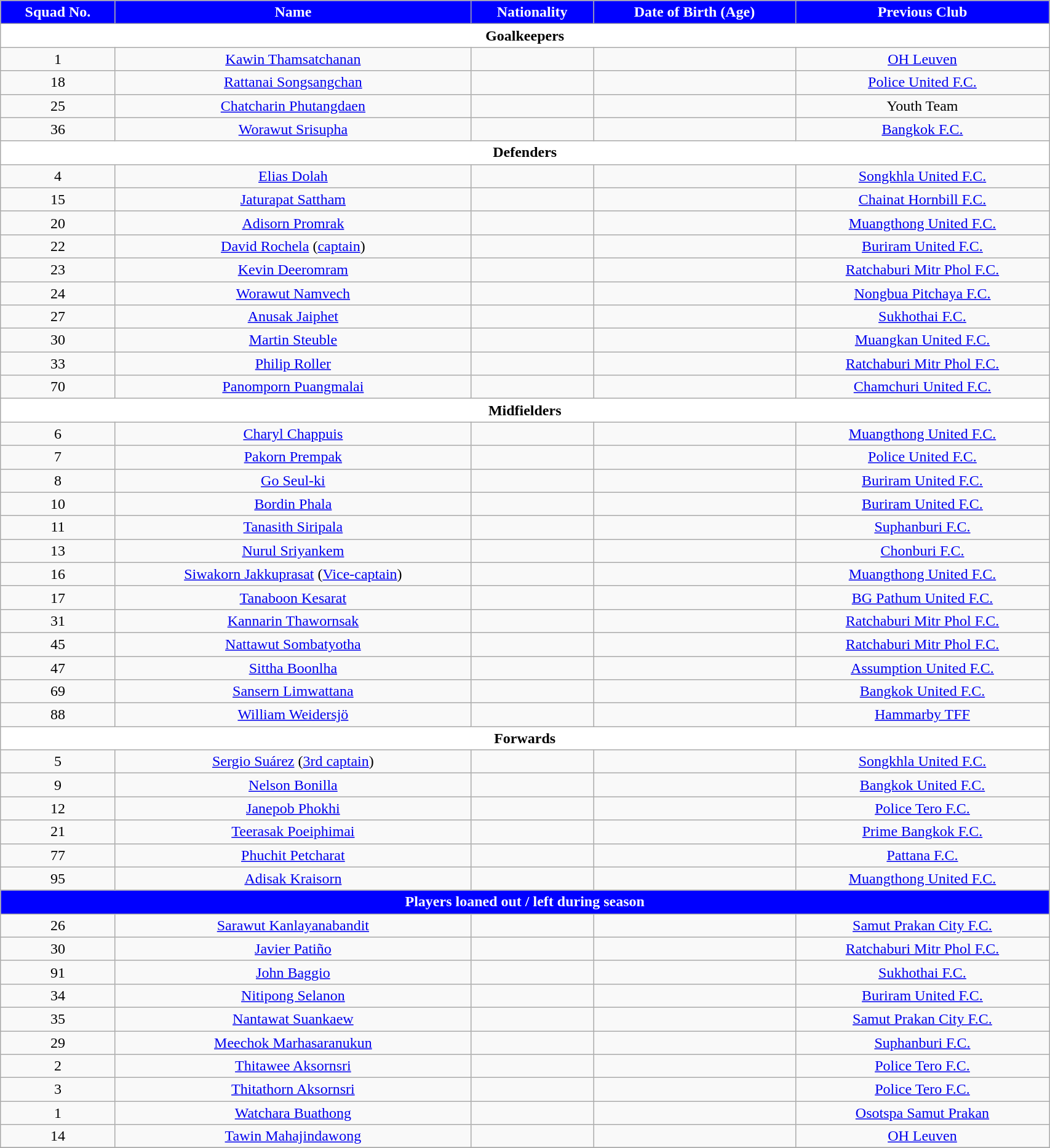<table class="wikitable" style="text-align:center; font-size:100%; width:90%;">
<tr>
<th style="background:blue; color:white; text-align:center;">Squad No.</th>
<th style="background:blue; color:white; text-align:center;">Name</th>
<th style="background:blue; color:white; text-align:center;">Nationality</th>
<th style="background:blue; color:white; text-align:center;">Date of Birth (Age)</th>
<th style="background:blue; color:white; text-align:center;">Previous Club</th>
</tr>
<tr>
<th colspan="8" style="background:white; color:black; text-align:center">Goalkeepers</th>
</tr>
<tr>
<td>1</td>
<td><a href='#'>Kawin Thamsatchanan</a></td>
<td></td>
<td></td>
<td> <a href='#'>OH Leuven</a></td>
</tr>
<tr>
<td>18</td>
<td><a href='#'>Rattanai Songsangchan</a></td>
<td></td>
<td></td>
<td> <a href='#'>Police United F.C.</a></td>
</tr>
<tr>
<td>25</td>
<td><a href='#'>Chatcharin Phutangdaen</a></td>
<td></td>
<td></td>
<td>Youth Team</td>
</tr>
<tr>
<td>36</td>
<td><a href='#'>Worawut Srisupha</a></td>
<td></td>
<td></td>
<td> <a href='#'>Bangkok F.C.</a></td>
</tr>
<tr>
<th colspan="8" style="background:white; color:black; text-align:center">Defenders</th>
</tr>
<tr>
<td>4</td>
<td><a href='#'>Elias Dolah</a></td>
<td></td>
<td></td>
<td> <a href='#'>Songkhla United F.C.</a></td>
</tr>
<tr>
<td>15</td>
<td><a href='#'>Jaturapat Sattham</a></td>
<td></td>
<td></td>
<td> <a href='#'>Chainat Hornbill F.C.</a></td>
</tr>
<tr>
<td>20</td>
<td><a href='#'>Adisorn Promrak</a></td>
<td></td>
<td></td>
<td> <a href='#'>Muangthong United F.C.</a></td>
</tr>
<tr>
<td>22</td>
<td><a href='#'>David Rochela</a> (<a href='#'>captain</a>)</td>
<td></td>
<td></td>
<td> <a href='#'>Buriram United F.C.</a></td>
</tr>
<tr>
<td>23</td>
<td><a href='#'>Kevin Deeromram</a></td>
<td></td>
<td></td>
<td> <a href='#'>Ratchaburi Mitr Phol F.C.</a></td>
</tr>
<tr>
<td>24</td>
<td><a href='#'>Worawut Namvech</a></td>
<td></td>
<td></td>
<td> <a href='#'>Nongbua Pitchaya F.C.</a></td>
</tr>
<tr>
<td>27</td>
<td><a href='#'>Anusak Jaiphet</a></td>
<td></td>
<td></td>
<td> <a href='#'>Sukhothai F.C.</a></td>
</tr>
<tr>
<td>30</td>
<td><a href='#'>Martin Steuble</a></td>
<td></td>
<td></td>
<td> <a href='#'>Muangkan United F.C.</a></td>
</tr>
<tr>
<td>33</td>
<td><a href='#'>Philip Roller</a></td>
<td></td>
<td></td>
<td> <a href='#'>Ratchaburi Mitr Phol F.C.</a></td>
</tr>
<tr>
<td>70</td>
<td><a href='#'>Panomporn Puangmalai</a></td>
<td></td>
<td></td>
<td> <a href='#'>Chamchuri United F.C.</a></td>
</tr>
<tr>
<th colspan="8" style="background:white; color:black; text-align:center">Midfielders</th>
</tr>
<tr>
<td>6</td>
<td><a href='#'>Charyl Chappuis</a></td>
<td></td>
<td></td>
<td> <a href='#'>Muangthong United F.C.</a></td>
</tr>
<tr>
<td>7</td>
<td><a href='#'>Pakorn Prempak</a></td>
<td></td>
<td></td>
<td> <a href='#'>Police United F.C.</a></td>
</tr>
<tr>
<td>8</td>
<td><a href='#'>Go Seul-ki</a></td>
<td></td>
<td></td>
<td> <a href='#'>Buriram United F.C.</a></td>
</tr>
<tr>
<td>10</td>
<td><a href='#'>Bordin Phala</a></td>
<td></td>
<td></td>
<td> <a href='#'>Buriram United F.C.</a></td>
</tr>
<tr>
<td>11</td>
<td><a href='#'>Tanasith Siripala</a></td>
<td></td>
<td></td>
<td> <a href='#'>Suphanburi F.C.</a></td>
</tr>
<tr>
<td>13</td>
<td><a href='#'>Nurul Sriyankem</a></td>
<td></td>
<td></td>
<td> <a href='#'>Chonburi F.C.</a></td>
</tr>
<tr>
<td>16</td>
<td><a href='#'>Siwakorn Jakkuprasat</a> (<a href='#'>Vice-captain</a>)</td>
<td></td>
<td></td>
<td> <a href='#'>Muangthong United F.C.</a></td>
</tr>
<tr>
<td>17</td>
<td><a href='#'>Tanaboon Kesarat</a></td>
<td></td>
<td></td>
<td> <a href='#'>BG Pathum United F.C.</a></td>
</tr>
<tr>
<td>31</td>
<td><a href='#'>Kannarin Thawornsak</a></td>
<td></td>
<td></td>
<td> <a href='#'>Ratchaburi Mitr Phol F.C.</a></td>
</tr>
<tr>
<td>45</td>
<td><a href='#'>Nattawut Sombatyotha</a></td>
<td></td>
<td></td>
<td> <a href='#'>Ratchaburi Mitr Phol F.C.</a></td>
</tr>
<tr>
<td>47</td>
<td><a href='#'>Sittha Boonlha</a></td>
<td></td>
<td></td>
<td> <a href='#'>Assumption United F.C.</a></td>
</tr>
<tr>
<td>69</td>
<td><a href='#'>Sansern Limwattana</a></td>
<td></td>
<td></td>
<td> <a href='#'>Bangkok United F.C.</a></td>
</tr>
<tr>
<td>88</td>
<td><a href='#'>William Weidersjö</a></td>
<td></td>
<td></td>
<td> <a href='#'>Hammarby TFF</a></td>
</tr>
<tr>
<th colspan="8" style="background:white; color:black; text-align:center">Forwards</th>
</tr>
<tr>
<td>5</td>
<td><a href='#'>Sergio Suárez</a> (<a href='#'>3rd captain</a>)</td>
<td></td>
<td></td>
<td> <a href='#'>Songkhla United F.C.</a></td>
</tr>
<tr>
<td>9</td>
<td><a href='#'>Nelson Bonilla</a></td>
<td></td>
<td></td>
<td> <a href='#'>Bangkok United F.C.</a></td>
</tr>
<tr>
<td>12</td>
<td><a href='#'>Janepob Phokhi</a></td>
<td></td>
<td></td>
<td> <a href='#'>Police Tero F.C.</a></td>
</tr>
<tr>
<td>21</td>
<td><a href='#'>Teerasak Poeiphimai</a></td>
<td></td>
<td></td>
<td> <a href='#'>Prime Bangkok F.C.</a></td>
</tr>
<tr>
<td>77</td>
<td><a href='#'>Phuchit Petcharat</a></td>
<td></td>
<td></td>
<td> <a href='#'>Pattana F.C.</a></td>
</tr>
<tr>
<td>95</td>
<td><a href='#'>Adisak Kraisorn</a></td>
<td></td>
<td></td>
<td> <a href='#'>Muangthong United F.C.</a></td>
</tr>
<tr>
<th colspan="8" style="background:blue; color:white; text-align:center">Players loaned out / left during season</th>
</tr>
<tr>
<td>26</td>
<td><a href='#'>Sarawut Kanlayanabandit</a></td>
<td></td>
<td></td>
<td> <a href='#'>Samut Prakan City F.C.</a></td>
</tr>
<tr>
<td>30</td>
<td><a href='#'>Javier Patiño</a></td>
<td></td>
<td></td>
<td> <a href='#'>Ratchaburi Mitr Phol F.C.</a></td>
</tr>
<tr>
<td>91</td>
<td><a href='#'>John Baggio</a></td>
<td></td>
<td></td>
<td> <a href='#'>Sukhothai F.C.</a></td>
</tr>
<tr>
<td>34</td>
<td><a href='#'>Nitipong Selanon</a></td>
<td></td>
<td></td>
<td> <a href='#'>Buriram United F.C.</a></td>
</tr>
<tr>
<td>35</td>
<td><a href='#'>Nantawat Suankaew</a></td>
<td></td>
<td></td>
<td> <a href='#'>Samut Prakan City F.C.</a></td>
</tr>
<tr>
<td>29</td>
<td><a href='#'>Meechok Marhasaranukun</a></td>
<td></td>
<td></td>
<td> <a href='#'>Suphanburi F.C.</a></td>
</tr>
<tr>
<td>2</td>
<td><a href='#'>Thitawee Aksornsri</a></td>
<td></td>
<td></td>
<td> <a href='#'>Police Tero F.C.</a></td>
</tr>
<tr>
<td>3</td>
<td><a href='#'>Thitathorn Aksornsri</a></td>
<td></td>
<td></td>
<td> <a href='#'>Police Tero F.C.</a></td>
</tr>
<tr>
<td>1</td>
<td><a href='#'>Watchara Buathong</a></td>
<td></td>
<td></td>
<td> <a href='#'>Osotspa Samut Prakan</a></td>
</tr>
<tr>
<td>14</td>
<td><a href='#'>Tawin Mahajindawong</a></td>
<td></td>
<td></td>
<td> <a href='#'>OH Leuven</a></td>
</tr>
<tr>
</tr>
</table>
